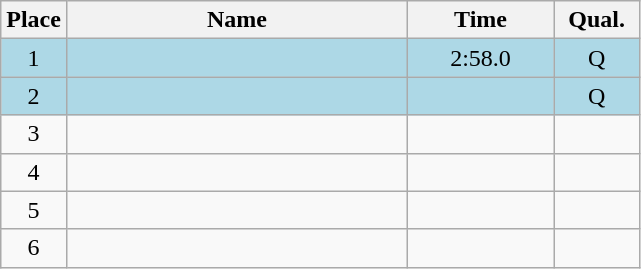<table class=wikitable style="text-align:center">
<tr>
<th width=20>Place</th>
<th width=220>Name</th>
<th width=90>Time</th>
<th width=50>Qual.</th>
</tr>
<tr bgcolor=lightblue>
<td>1</td>
<td align=left></td>
<td>2:58.0</td>
<td>Q</td>
</tr>
<tr bgcolor=lightblue>
<td>2</td>
<td align=left></td>
<td></td>
<td>Q</td>
</tr>
<tr>
<td>3</td>
<td align=left></td>
<td></td>
<td></td>
</tr>
<tr>
<td>4</td>
<td align=left></td>
<td></td>
<td></td>
</tr>
<tr>
<td>5</td>
<td align=left></td>
<td></td>
<td></td>
</tr>
<tr>
<td>6</td>
<td align=left></td>
<td></td>
<td></td>
</tr>
</table>
